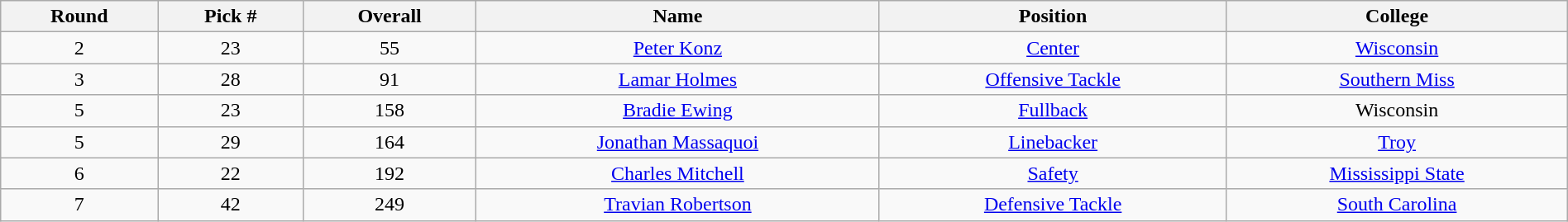<table class="wikitable sortable sortable" style="width: 100%; text-align:center">
<tr>
<th>Round</th>
<th>Pick #</th>
<th>Overall</th>
<th>Name</th>
<th>Position</th>
<th>College</th>
</tr>
<tr>
<td>2</td>
<td>23</td>
<td>55</td>
<td><a href='#'>Peter Konz</a></td>
<td><a href='#'>Center</a></td>
<td><a href='#'>Wisconsin</a></td>
</tr>
<tr>
<td>3</td>
<td>28</td>
<td>91</td>
<td><a href='#'>Lamar Holmes</a></td>
<td><a href='#'>Offensive Tackle</a></td>
<td><a href='#'>Southern Miss</a></td>
</tr>
<tr>
<td>5</td>
<td>23</td>
<td>158</td>
<td><a href='#'>Bradie Ewing</a></td>
<td><a href='#'>Fullback</a></td>
<td>Wisconsin</td>
</tr>
<tr>
<td>5</td>
<td>29</td>
<td>164</td>
<td><a href='#'>Jonathan Massaquoi</a></td>
<td><a href='#'>Linebacker</a></td>
<td><a href='#'>Troy</a></td>
</tr>
<tr>
<td>6</td>
<td>22</td>
<td>192</td>
<td><a href='#'>Charles Mitchell</a></td>
<td><a href='#'>Safety</a></td>
<td><a href='#'>Mississippi State</a></td>
</tr>
<tr>
<td>7</td>
<td>42</td>
<td>249</td>
<td><a href='#'>Travian Robertson</a></td>
<td><a href='#'>Defensive Tackle</a></td>
<td><a href='#'>South Carolina</a></td>
</tr>
</table>
